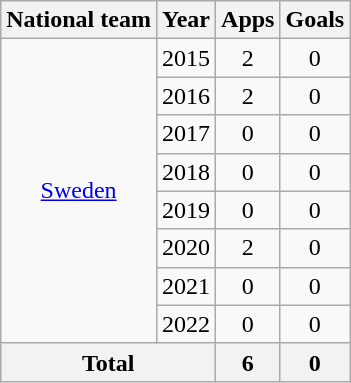<table class="wikitable" style="text-align:center">
<tr>
<th>National team</th>
<th>Year</th>
<th>Apps</th>
<th>Goals</th>
</tr>
<tr>
<td rowspan="8"><a href='#'>Sweden</a></td>
<td>2015</td>
<td>2</td>
<td>0</td>
</tr>
<tr>
<td>2016</td>
<td>2</td>
<td>0</td>
</tr>
<tr>
<td>2017</td>
<td>0</td>
<td>0</td>
</tr>
<tr>
<td>2018</td>
<td>0</td>
<td>0</td>
</tr>
<tr>
<td>2019</td>
<td>0</td>
<td>0</td>
</tr>
<tr>
<td>2020</td>
<td>2</td>
<td>0</td>
</tr>
<tr>
<td>2021</td>
<td>0</td>
<td>0</td>
</tr>
<tr>
<td>2022</td>
<td>0</td>
<td>0</td>
</tr>
<tr>
<th colspan="2">Total</th>
<th>6</th>
<th>0</th>
</tr>
</table>
